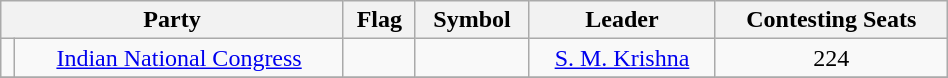<table class="wikitable " width="50%" style="text-align:center">
<tr>
<th colspan="2">Party</th>
<th>Flag</th>
<th>Symbol</th>
<th>Leader</th>
<th>Contesting Seats</th>
</tr>
<tr>
<td></td>
<td><a href='#'>Indian National Congress</a></td>
<td></td>
<td></td>
<td><a href='#'>S. M. Krishna</a></td>
<td>224</td>
</tr>
<tr>
</tr>
</table>
